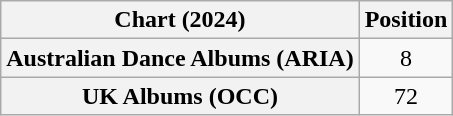<table class="wikitable sortable plainrowheaders" style="text-align:center">
<tr>
<th scope="col">Chart (2024)</th>
<th scope="col">Position</th>
</tr>
<tr>
<th scope="row">Australian Dance Albums (ARIA)</th>
<td>8</td>
</tr>
<tr>
<th scope="row">UK Albums (OCC)</th>
<td>72</td>
</tr>
</table>
